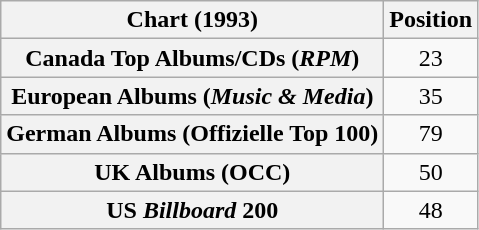<table class="wikitable sortable plainrowheaders" style="text-align:center">
<tr>
<th scope="col">Chart (1993)</th>
<th scope="col">Position</th>
</tr>
<tr>
<th scope="row">Canada Top Albums/CDs (<em>RPM</em>)</th>
<td>23</td>
</tr>
<tr>
<th scope="row">European Albums (<em>Music & Media</em>)</th>
<td>35</td>
</tr>
<tr>
<th scope="row">German Albums (Offizielle Top 100)</th>
<td>79</td>
</tr>
<tr>
<th scope="row">UK Albums (OCC)</th>
<td>50</td>
</tr>
<tr>
<th scope="row">US <em>Billboard</em> 200</th>
<td>48</td>
</tr>
</table>
